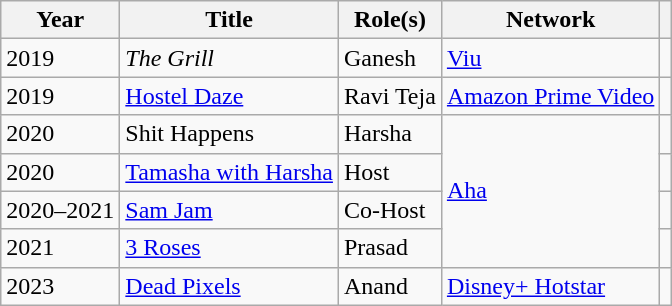<table class="wikitable sortable">
<tr>
<th>Year</th>
<th>Title</th>
<th>Role(s)</th>
<th>Network</th>
<th scope="col" class="unsortable"></th>
</tr>
<tr>
<td>2019</td>
<td><em>The Grill</em></td>
<td>Ganesh</td>
<td><a href='#'>Viu</a></td>
<td><em></td>
</tr>
<tr>
<td>2019</td>
<td></em><a href='#'>Hostel Daze</a><em></td>
<td>Ravi Teja</td>
<td><a href='#'>Amazon Prime Video</a></td>
<td></td>
</tr>
<tr>
<td>2020</td>
<td></em>Shit Happens<em></td>
<td>Harsha</td>
<td rowspan="4"><a href='#'>Aha</a></td>
<td></td>
</tr>
<tr>
<td>2020</td>
<td></em><a href='#'>Tamasha with Harsha</a><em></td>
<td>Host</td>
<td></td>
</tr>
<tr>
<td>2020–2021</td>
<td></em><a href='#'>Sam Jam</a><em></td>
<td>Co-Host</td>
<td></td>
</tr>
<tr>
<td>2021</td>
<td><a href='#'></em>3 Roses<em></a></td>
<td>Prasad</td>
<td></td>
</tr>
<tr>
<td>2023</td>
<td></em><a href='#'>Dead Pixels</a><em></td>
<td>Anand</td>
<td><a href='#'>Disney+ Hotstar</a></td>
<td></td>
</tr>
</table>
